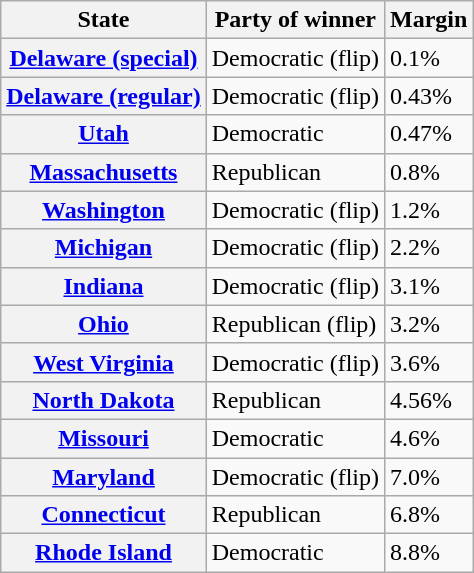<table class="wikitable sortable">
<tr>
<th>State</th>
<th>Party of winner</th>
<th>Margin</th>
</tr>
<tr>
<th><a href='#'>Delaware (special)</a></th>
<td data-sort-value=-0.5 >Democratic (flip)</td>
<td>0.1%</td>
</tr>
<tr>
<th><a href='#'>Delaware (regular)</a></th>
<td data-sort-value=-0.5 >Democratic (flip)</td>
<td>0.43%</td>
</tr>
<tr>
<th><a href='#'>Utah</a></th>
<td data-sort-value=-0.5 >Democratic</td>
<td>0.47%</td>
</tr>
<tr>
<th><a href='#'>Massachusetts</a></th>
<td data-sort-value=-0.5 >Republican</td>
<td>0.8%</td>
</tr>
<tr>
<th><a href='#'>Washington</a></th>
<td data-sort-value=-0.5 >Democratic (flip)</td>
<td>1.2%</td>
</tr>
<tr>
<th><a href='#'>Michigan</a></th>
<td data-sort-value=-0.5 >Democratic (flip)</td>
<td>2.2%</td>
</tr>
<tr>
<th><a href='#'>Indiana</a></th>
<td data-sort-value=-0.5 >Democratic (flip)</td>
<td>3.1%</td>
</tr>
<tr>
<th><a href='#'>Ohio</a></th>
<td data-sort-value=-0.5 >Republican (flip)</td>
<td>3.2%</td>
</tr>
<tr>
<th><a href='#'>West Virginia</a></th>
<td data-sort-value=-0.5 >Democratic (flip)</td>
<td>3.6%</td>
</tr>
<tr>
<th><a href='#'>North Dakota</a></th>
<td data-sort-value=-0.5 >Republican</td>
<td>4.56%</td>
</tr>
<tr>
<th><a href='#'>Missouri</a></th>
<td data-sort-value=-0.5 >Democratic</td>
<td>4.6%</td>
</tr>
<tr>
<th><a href='#'>Maryland</a></th>
<td data-sort-value=-0.5 >Democratic (flip)</td>
<td>7.0%</td>
</tr>
<tr>
<th><a href='#'>Connecticut</a></th>
<td data-sort-value=-0.5 >Republican</td>
<td>6.8%</td>
</tr>
<tr>
<th><a href='#'>Rhode Island</a></th>
<td data-sort-value=-0.5 >Democratic</td>
<td>8.8%</td>
</tr>
</table>
